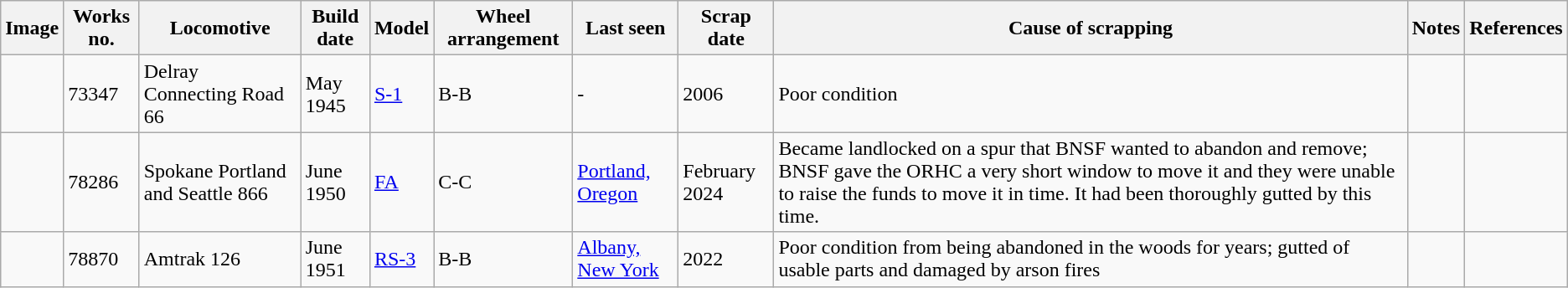<table class="wikitable">
<tr>
<th>Image</th>
<th>Works no.</th>
<th>Locomotive</th>
<th>Build date</th>
<th>Model</th>
<th>Wheel arrangement</th>
<th>Last seen</th>
<th>Scrap date</th>
<th>Cause of scrapping</th>
<th>Notes</th>
<th>References</th>
</tr>
<tr>
<td></td>
<td>73347</td>
<td>Delray Connecting Road 66</td>
<td>May 1945</td>
<td><a href='#'>S-1</a></td>
<td>B-B</td>
<td>-</td>
<td>2006</td>
<td>Poor condition</td>
<td></td>
<td></td>
</tr>
<tr>
<td></td>
<td>78286</td>
<td>Spokane Portland and Seattle 866</td>
<td>June 1950</td>
<td><a href='#'>FA</a></td>
<td>C-C</td>
<td><a href='#'>Portland, Oregon</a></td>
<td>February 2024</td>
<td>Became landlocked on a spur that BNSF wanted to abandon and remove; BNSF gave the ORHC a very short window to move it and they were unable to raise the funds to move it in time. It had been thoroughly gutted by this time.</td>
<td></td>
<td></td>
</tr>
<tr>
<td></td>
<td>78870</td>
<td>Amtrak 126</td>
<td>June 1951</td>
<td><a href='#'>RS-3</a></td>
<td>B-B</td>
<td><a href='#'>Albany, New York</a></td>
<td>2022</td>
<td>Poor condition from being abandoned in the woods for years; gutted of usable parts and damaged by arson fires</td>
<td></td>
<td></td>
</tr>
</table>
